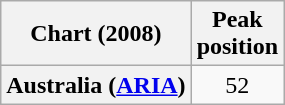<table class="wikitable plainrowheaders">
<tr>
<th>Chart (2008)</th>
<th>Peak<br>position</th>
</tr>
<tr>
<th scope="row">Australia (<a href='#'>ARIA</a>)</th>
<td align="center">52</td>
</tr>
</table>
